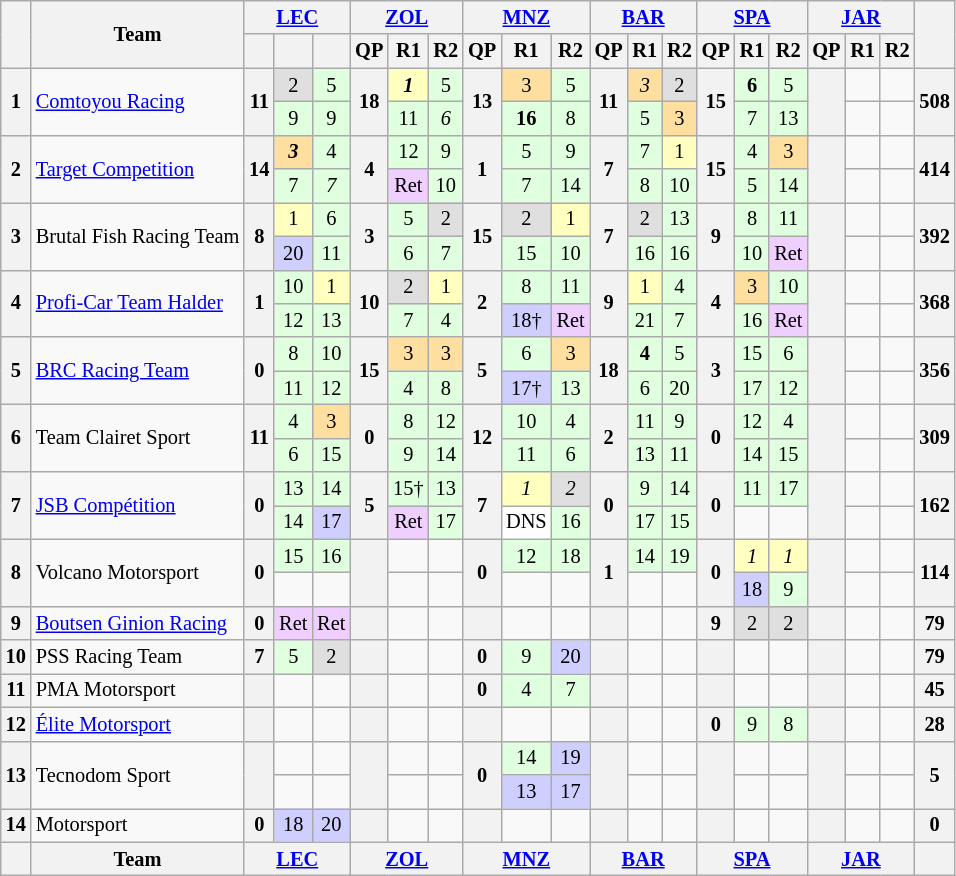<table class="wikitable" style="font-size:85%; text-align:center">
<tr>
<th rowspan=2></th>
<th rowspan=2>Team</th>
<th colspan=3><a href='#'>LEC</a><br></th>
<th colspan=3><a href='#'>ZOL</a><br></th>
<th colspan=3><a href='#'>MNZ</a><br></th>
<th colspan=3><a href='#'>BAR</a><br></th>
<th colspan=3><a href='#'>SPA</a><br></th>
<th colspan=3><a href='#'>JAR</a><br></th>
<th rowspan=2></th>
</tr>
<tr>
<th></th>
<th></th>
<th></th>
<th>QP</th>
<th>R1</th>
<th>R2</th>
<th>QP</th>
<th>R1</th>
<th>R2</th>
<th>QP</th>
<th>R1</th>
<th>R2</th>
<th>QP</th>
<th>R1</th>
<th>R2</th>
<th>QP</th>
<th>R1</th>
<th>R2</th>
</tr>
<tr>
<th rowspan=2>1</th>
<td rowspan=2 align=left> <a href='#'>Comtoyou Racing</a></td>
<th rowspan=2>11</th>
<td style="background:#dfdfdf;">2</td>
<td style="background:#dfffdf;">5</td>
<th rowspan=2>18</th>
<td style="background:#ffffbf;"><strong><em>1</em></strong></td>
<td style="background:#dfffdf;">5</td>
<th rowspan=2>13</th>
<td style="background:#ffdf9f;">3</td>
<td style="background:#dfffdf;">5</td>
<th rowspan=2>11</th>
<td style="background:#ffdf9f;"><em>3</em></td>
<td style="background:#dfdfdf;">2</td>
<th rowspan=2>15</th>
<td style="background:#dfffdf;"><strong>6</strong></td>
<td style="background:#dfffdf;">5</td>
<th rowspan=2></th>
<td></td>
<td></td>
<th rowspan=2>508</th>
</tr>
<tr>
<td style="background:#dfffdf;">9</td>
<td style="background:#dfffdf;">9</td>
<td style="background:#dfffdf;">11</td>
<td style="background:#dfffdf;"><em>6</em></td>
<td style="background:#dfffdf;"><strong>16</strong></td>
<td style="background:#dfffdf;">8</td>
<td style="background:#dfffdf;">5</td>
<td style="background:#ffdf9f;">3</td>
<td style="background:#dfffdf;">7</td>
<td style="background:#dfffdf;">13</td>
<td></td>
<td></td>
</tr>
<tr>
<th rowspan=2>2</th>
<td rowspan=2 align=left> <a href='#'>Target Competition</a></td>
<th rowspan=2>14</th>
<td style="background:#ffdf9f;"><strong><em>3</em></strong></td>
<td style="background:#dfffdf;">4</td>
<th rowspan=2>4</th>
<td style="background:#dfffdf;">12</td>
<td style="background:#dfffdf;">9</td>
<th rowspan=2>1</th>
<td style="background:#dfffdf;">5</td>
<td style="background:#dfffdf;">9</td>
<th rowspan=2>7</th>
<td style="background:#dfffdf;">7</td>
<td style="background:#ffffbf;">1</td>
<th rowspan=2>15</th>
<td style="background:#dfffdf;">4</td>
<td style="background:#ffdf9f;">3</td>
<th rowspan=2></th>
<td></td>
<td></td>
<th rowspan=2>414</th>
</tr>
<tr>
<td style="background:#dfffdf;">7</td>
<td style="background:#dfffdf;"><em>7</em></td>
<td style="background:#efcfff;">Ret</td>
<td style="background:#dfffdf;">10</td>
<td style="background:#dfffdf;">7</td>
<td style="background:#dfffdf;">14</td>
<td style="background:#dfffdf;">8</td>
<td style="background:#dfffdf;">10</td>
<td style="background:#dfffdf;">5</td>
<td style="background:#dfffdf;">14</td>
<td></td>
<td></td>
</tr>
<tr>
<th rowspan=2>3</th>
<td rowspan=2 align=left> Brutal Fish Racing Team</td>
<th rowspan=2>8</th>
<td style="background:#ffffbf;">1</td>
<td style="background:#dfffdf;">6</td>
<th rowspan=2>3</th>
<td style="background:#dfffdf;">5</td>
<td style="background:#dfdfdf;">2</td>
<th rowspan=2>15</th>
<td style="background:#dfdfdf;">2</td>
<td style="background:#ffffbf;">1</td>
<th rowspan=2>7</th>
<td style="background:#dfdfdf;">2</td>
<td style="background:#dfffdf;">13</td>
<th rowspan=2>9</th>
<td style="background:#dfffdf;">8</td>
<td style="background:#dfffdf;">11</td>
<th rowspan=2></th>
<td></td>
<td></td>
<th rowspan=2>392</th>
</tr>
<tr>
<td style="background:#cfcfff;">20</td>
<td style="background:#dfffdf;">11</td>
<td style="background:#dfffdf;">6</td>
<td style="background:#dfffdf;">7</td>
<td style="background:#dfffdf;">15</td>
<td style="background:#dfffdf;">10</td>
<td style="background:#dfffdf;">16</td>
<td style="background:#dfffdf;">16</td>
<td style="background:#dfffdf;">10</td>
<td style="background:#efcfff;">Ret</td>
<td></td>
<td></td>
</tr>
<tr>
<th rowspan=2>4</th>
<td rowspan=2 align=left> <a href='#'>Profi-Car Team Halder</a></td>
<th rowspan=2>1</th>
<td style="background:#dfffdf;">10</td>
<td style="background:#ffffbf;">1</td>
<th rowspan=2>10</th>
<td style="background:#dfdfdf;">2</td>
<td style="background:#ffffbf;">1</td>
<th rowspan=2>2</th>
<td style="background:#dfffdf;">8</td>
<td style="background:#dfffdf;">11</td>
<th rowspan=2>9</th>
<td style="background:#ffffbf;">1</td>
<td style="background:#dfffdf;">4</td>
<th rowspan=2>4</th>
<td style="background:#ffdf9f;">3</td>
<td style="background:#dfffdf;">10</td>
<th rowspan=2></th>
<td></td>
<td></td>
<th rowspan=2>368</th>
</tr>
<tr>
<td style="background:#dfffdf;">12</td>
<td style="background:#dfffdf;">13</td>
<td style="background:#dfffdf;">7</td>
<td style="background:#dfffdf;">4</td>
<td style="background:#cfcfff;">18†</td>
<td style="background:#efcfff;">Ret</td>
<td style="background:#dfffdf;">21</td>
<td style="background:#dfffdf;">7</td>
<td style="background:#dfffdf;">16</td>
<td style="background:#efcfff;">Ret</td>
<td></td>
<td></td>
</tr>
<tr>
<th rowspan=2>5</th>
<td rowspan=2 align=left> <a href='#'>BRC Racing Team</a></td>
<th rowspan=2>0</th>
<td style="background:#dfffdf;">8</td>
<td style="background:#dfffdf;">10</td>
<th rowspan=2>15</th>
<td style="background:#ffdf9f;">3</td>
<td style="background:#ffdf9f;">3</td>
<th rowspan=2>5</th>
<td style="background:#dfffdf;">6</td>
<td style="background:#ffdf9f;">3</td>
<th rowspan=2>18</th>
<td style="background:#dfffdf;"><strong>4</strong></td>
<td style="background:#dfffdf;">5</td>
<th rowspan=2>3</th>
<td style="background:#dfffdf;">15</td>
<td style="background:#dfffdf;">6</td>
<th rowspan=2></th>
<td></td>
<td></td>
<th rowspan=2>356</th>
</tr>
<tr>
<td style="background:#dfffdf;">11</td>
<td style="background:#dfffdf;">12</td>
<td style="background:#dfffdf;">4</td>
<td style="background:#dfffdf;">8</td>
<td style="background:#cfcfff;">17†</td>
<td style="background:#dfffdf;">13</td>
<td style="background:#dfffdf;">6</td>
<td style="background:#dfffdf;">20</td>
<td style="background:#dfffdf;">17</td>
<td style="background:#dfffdf;">12</td>
<td></td>
<td></td>
</tr>
<tr>
<th rowspan=2>6</th>
<td rowspan=2 align=left> Team Clairet Sport</td>
<th rowspan=2>11</th>
<td style="background:#dfffdf;">4</td>
<td style="background:#ffdf9f;">3</td>
<th rowspan=2>0</th>
<td style="background:#dfffdf;">8</td>
<td style="background:#dfffdf;">12</td>
<th rowspan=2>12</th>
<td style="background:#dfffdf;">10</td>
<td style="background:#dfffdf;">4</td>
<th rowspan=2>2</th>
<td style="background:#dfffdf;">11</td>
<td style="background:#dfffdf;">9</td>
<th rowspan=2>0</th>
<td style="background:#dfffdf;">12</td>
<td style="background:#dfffdf;">4</td>
<th rowspan=2></th>
<td></td>
<td></td>
<th rowspan=2>309</th>
</tr>
<tr>
<td style="background:#dfffdf;">6</td>
<td style="background:#dfffdf;">15</td>
<td style="background:#dfffdf;">9</td>
<td style="background:#dfffdf;">14</td>
<td style="background:#dfffdf;">11</td>
<td style="background:#dfffdf;">6</td>
<td style="background:#dfffdf;">13</td>
<td style="background:#dfffdf;">11</td>
<td style="background:#dfffdf;">14</td>
<td style="background:#dfffdf;">15</td>
<td></td>
<td></td>
</tr>
<tr>
<th rowspan=2>7</th>
<td rowspan=2 align=left> <a href='#'>JSB Compétition</a></td>
<th rowspan=2>0</th>
<td style="background:#dfffdf;">13</td>
<td style="background:#dfffdf;">14</td>
<th rowspan=2>5</th>
<td style="background:#dfffdf;">15†</td>
<td style="background:#dfffdf;">13</td>
<th rowspan=2>7</th>
<td style="background:#ffffbf;"><em>1</em></td>
<td style="background:#dfdfdf;"><em>2</em></td>
<th rowspan=2>0</th>
<td style="background:#dfffdf;">9</td>
<td style="background:#dfffdf;">14</td>
<th rowspan=2>0</th>
<td style="background:#dfffdf;">11</td>
<td style="background:#dfffdf;">17</td>
<th rowspan=2></th>
<td></td>
<td></td>
<th rowspan=2>162</th>
</tr>
<tr>
<td style="background:#dfffdf;">14</td>
<td style="background:#cfcfff;">17</td>
<td style="background:#efcfff;">Ret</td>
<td style="background:#dfffdf;">17</td>
<td style="background:#ffffff;">DNS</td>
<td style="background:#dfffdf;">16</td>
<td style="background:#dfffdf;">17</td>
<td style="background:#dfffdf;">15</td>
<td></td>
<td></td>
<td></td>
<td></td>
</tr>
<tr>
<th rowspan=2>8</th>
<td rowspan=2 align=left> Volcano Motorsport</td>
<th rowspan=2>0</th>
<td style="background:#dfffdf;">15</td>
<td style="background:#dfffdf;">16</td>
<th rowspan=2></th>
<td></td>
<td></td>
<th rowspan=2>0</th>
<td style="background:#dfffdf;">12</td>
<td style="background:#dfffdf;">18</td>
<th rowspan=2>1</th>
<td style="background:#dfffdf;">14</td>
<td style="background:#dfffdf;">19</td>
<th rowspan=2>0</th>
<td style="background:#ffffbf;"><em>1</em></td>
<td style="background:#ffffbf;"><em>1</em></td>
<th rowspan=2></th>
<td></td>
<td></td>
<th rowspan=2>114</th>
</tr>
<tr>
<td></td>
<td></td>
<td></td>
<td></td>
<td></td>
<td></td>
<td></td>
<td></td>
<td style="background:#cfcfff;">18</td>
<td style="background:#dfffdf;">9</td>
<td></td>
<td></td>
</tr>
<tr>
<th>9</th>
<td align=left> <a href='#'>Boutsen Ginion Racing</a></td>
<th>0</th>
<td style="background:#efcfff;">Ret</td>
<td style="background:#efcfff;">Ret</td>
<th></th>
<td></td>
<td></td>
<th></th>
<td></td>
<td></td>
<th></th>
<td></td>
<td></td>
<th>9</th>
<td style="background:#dfdfdf;">2</td>
<td style="background:#dfdfdf;">2</td>
<th></th>
<td></td>
<td></td>
<th>79</th>
</tr>
<tr>
<th>10</th>
<td align=left> PSS Racing Team</td>
<th>7</th>
<td style="background:#dfffdf;">5</td>
<td style="background:#dfdfdf;">2</td>
<th></th>
<td></td>
<td></td>
<th>0</th>
<td style="background:#dfffdf;">9</td>
<td style="background:#cfcfff;">20</td>
<th></th>
<td></td>
<td></td>
<th></th>
<td></td>
<td></td>
<th></th>
<td></td>
<td></td>
<th>79</th>
</tr>
<tr>
<th>11</th>
<td align=left> PMA Motorsport</td>
<th></th>
<td></td>
<td></td>
<th></th>
<td></td>
<td></td>
<th>0</th>
<td style="background:#dfffdf;">4</td>
<td style="background:#dfffdf;">7</td>
<th></th>
<td></td>
<td></td>
<th></th>
<td></td>
<td></td>
<th></th>
<td></td>
<td></td>
<th>45</th>
</tr>
<tr>
<th>12</th>
<td align=left> <a href='#'>Élite Motorsport</a></td>
<th></th>
<td></td>
<td></td>
<th></th>
<td></td>
<td></td>
<th></th>
<td></td>
<td></td>
<th></th>
<td></td>
<td></td>
<th>0</th>
<td style="background:#dfffdf;">9</td>
<td style="background:#dfffdf;">8</td>
<th></th>
<td></td>
<td></td>
<th>28</th>
</tr>
<tr>
<th rowspan=2>13</th>
<td rowspan=2 align=left> Tecnodom Sport</td>
<th rowspan=2></th>
<td></td>
<td></td>
<th rowspan=2></th>
<td></td>
<td></td>
<th rowspan=2>0</th>
<td style="background:#dfffdf;">14</td>
<td style="background:#cfcfff;">19</td>
<th rowspan=2></th>
<td></td>
<td></td>
<th rowspan=2></th>
<td></td>
<td></td>
<th rowspan=2></th>
<td></td>
<td></td>
<th rowspan=2>5</th>
</tr>
<tr>
<td></td>
<td></td>
<td></td>
<td></td>
<td style="background:#cfcfff;">13</td>
<td style="background:#cfcfff;">17</td>
<td></td>
<td></td>
<td></td>
<td></td>
<td></td>
<td></td>
</tr>
<tr>
<th>14</th>
<td align=left> Motorsport</td>
<th>0</th>
<td style="background:#cfcfff;">18</td>
<td style="background:#cfcfff;">20</td>
<th></th>
<td></td>
<td></td>
<th></th>
<td></td>
<td></td>
<th></th>
<td></td>
<td></td>
<th></th>
<td></td>
<td></td>
<th></th>
<td></td>
<td></td>
<th>0</th>
</tr>
<tr>
<th></th>
<th>Team</th>
<th colspan=3><a href='#'>LEC</a><br></th>
<th colspan=3><a href='#'>ZOL</a><br></th>
<th colspan=3><a href='#'>MNZ</a><br></th>
<th colspan=3><a href='#'>BAR</a><br></th>
<th colspan=3><a href='#'>SPA</a><br></th>
<th colspan=3><a href='#'>JAR</a><br></th>
<th></th>
</tr>
</table>
